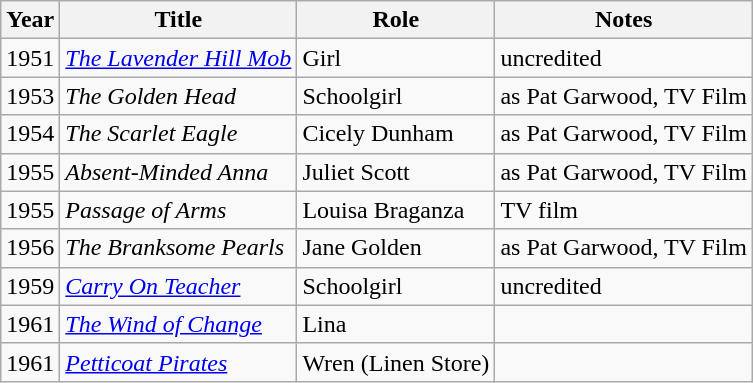<table class="wikitable sortable">
<tr>
<th>Year</th>
<th>Title</th>
<th>Role</th>
<th>Notes</th>
</tr>
<tr>
<td>1951</td>
<td><em><a href='#'>The Lavender Hill Mob</a></em></td>
<td>Girl</td>
<td>uncredited</td>
</tr>
<tr>
<td>1953</td>
<td><em>The Golden Head</em></td>
<td>Schoolgirl</td>
<td>as Pat Garwood, TV Film</td>
</tr>
<tr>
<td>1954</td>
<td><em>The Scarlet Eagle</em></td>
<td>Cicely Dunham</td>
<td>as Pat Garwood, TV Film</td>
</tr>
<tr>
<td>1955</td>
<td><em>Absent-Minded Anna</em></td>
<td>Juliet Scott</td>
<td>as Pat Garwood, TV Film</td>
</tr>
<tr>
<td>1955</td>
<td><em>Passage of Arms</em></td>
<td>Louisa Braganza</td>
<td>TV film</td>
</tr>
<tr>
<td>1956</td>
<td><em>The Branksome Pearls</em></td>
<td>Jane Golden</td>
<td>as Pat Garwood, TV Film</td>
</tr>
<tr>
<td>1959</td>
<td><em><a href='#'>Carry On Teacher</a></em></td>
<td>Schoolgirl</td>
<td>uncredited</td>
</tr>
<tr>
<td>1961</td>
<td><em><a href='#'>The Wind of Change</a></em></td>
<td>Lina</td>
<td></td>
</tr>
<tr>
<td>1961</td>
<td><em><a href='#'>Petticoat Pirates</a></em></td>
<td>Wren (Linen Store)</td>
<td></td>
</tr>
</table>
